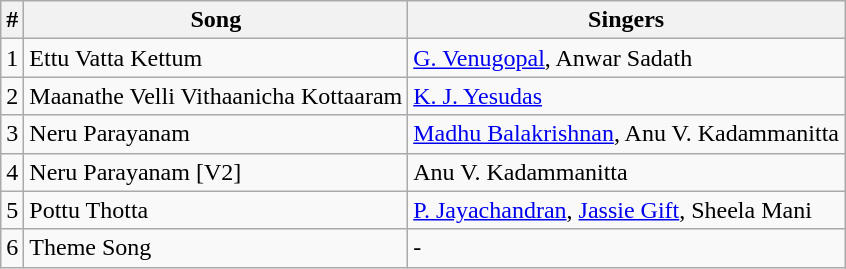<table class="wikitable">
<tr>
<th>#</th>
<th>Song</th>
<th>Singers</th>
</tr>
<tr>
<td>1</td>
<td>Ettu Vatta Kettum</td>
<td><a href='#'>G. Venugopal</a>, Anwar Sadath</td>
</tr>
<tr>
<td>2</td>
<td>Maanathe Velli Vithaanicha Kottaaram</td>
<td><a href='#'>K. J. Yesudas</a></td>
</tr>
<tr>
<td>3</td>
<td>Neru Parayanam</td>
<td><a href='#'>Madhu Balakrishnan</a>, Anu V. Kadammanitta</td>
</tr>
<tr>
<td>4</td>
<td>Neru Parayanam [V2]</td>
<td>Anu V. Kadammanitta</td>
</tr>
<tr>
<td>5</td>
<td>Pottu Thotta</td>
<td><a href='#'>P. Jayachandran</a>, <a href='#'>Jassie Gift</a>, Sheela Mani</td>
</tr>
<tr>
<td>6</td>
<td>Theme Song</td>
<td>-</td>
</tr>
</table>
